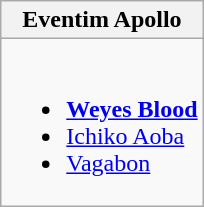<table class="wikitable plainrowheaders">
<tr>
<th>Eventim Apollo</th>
</tr>
<tr>
<td valign="top"><br><ul><li><strong><a href='#'>Weyes Blood</a></strong></li><li><a href='#'>Ichiko Aoba</a></li><li><a href='#'>Vagabon</a></li></ul></td>
</tr>
</table>
